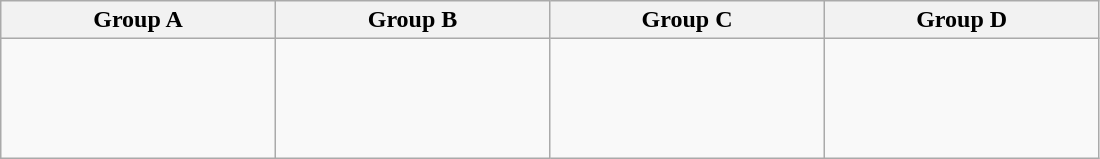<table class="wikitable" width=58%>
<tr>
<th width=20%>Group A</th>
<th width=20%>Group B</th>
<th width=20%>Group C</th>
<th width=20%>Group D</th>
</tr>
<tr>
<td><br> <br> 
 <br> 
 <br> 
</td>
<td><br> <br> 
 <br> 
 <br> 
</td>
<td><br> <br> 
 <br> 
 <br> 
</td>
<td><br> <br> 
 <br> 
 <br> 
</td>
</tr>
</table>
